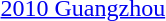<table>
<tr>
<td rowspan=2><a href='#'>2010 Guangzhou</a></td>
<td rowspan=2></td>
<td rowspan=2></td>
<td></td>
</tr>
<tr>
<td></td>
</tr>
</table>
